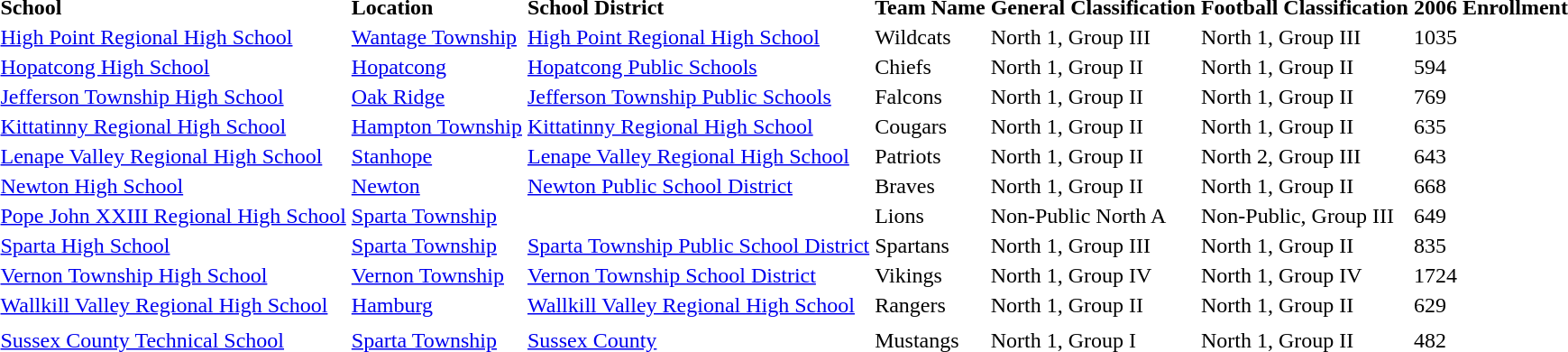<table>
<tr>
<td><strong>School</strong></td>
<td><strong>Location</strong></td>
<td><strong>School District</strong></td>
<td><strong>Team Name</strong></td>
<td><strong>General Classification</strong></td>
<td><strong>Football Classification</strong></td>
<td><strong>2006 Enrollment</strong></td>
</tr>
<tr>
<td><a href='#'>High Point Regional High School</a></td>
<td><a href='#'>Wantage Township</a></td>
<td><a href='#'>High Point Regional High School</a></td>
<td>Wildcats</td>
<td>North 1, Group III</td>
<td>North 1, Group III</td>
<td>1035</td>
</tr>
<tr>
<td><a href='#'>Hopatcong High School</a></td>
<td><a href='#'>Hopatcong</a></td>
<td><a href='#'>Hopatcong Public Schools</a></td>
<td>Chiefs</td>
<td>North 1, Group II</td>
<td>North 1, Group II</td>
<td>594</td>
</tr>
<tr>
<td><a href='#'>Jefferson Township High School</a></td>
<td><a href='#'>Oak Ridge</a></td>
<td><a href='#'>Jefferson Township Public Schools</a></td>
<td>Falcons</td>
<td>North 1, Group II</td>
<td>North 1, Group II</td>
<td>769</td>
</tr>
<tr>
<td><a href='#'>Kittatinny Regional High School</a></td>
<td><a href='#'>Hampton Township</a></td>
<td><a href='#'>Kittatinny Regional High School</a></td>
<td>Cougars</td>
<td>North 1, Group II</td>
<td>North 1, Group II</td>
<td>635</td>
</tr>
<tr>
<td><a href='#'>Lenape Valley Regional High School</a></td>
<td><a href='#'>Stanhope</a></td>
<td><a href='#'>Lenape Valley Regional High School</a></td>
<td>Patriots</td>
<td>North 1, Group II</td>
<td>North 2, Group III</td>
<td>643</td>
</tr>
<tr>
<td><a href='#'>Newton High School</a></td>
<td><a href='#'>Newton</a></td>
<td><a href='#'>Newton Public School District</a></td>
<td>Braves</td>
<td>North 1, Group II</td>
<td>North 1, Group II</td>
<td>668</td>
</tr>
<tr>
<td><a href='#'>Pope John XXIII Regional High School</a></td>
<td><a href='#'>Sparta Township</a></td>
<td></td>
<td>Lions</td>
<td>Non-Public North A</td>
<td>Non-Public, Group III</td>
<td>649</td>
</tr>
<tr>
<td><a href='#'>Sparta High School</a></td>
<td><a href='#'>Sparta Township</a></td>
<td><a href='#'>Sparta Township Public School District</a></td>
<td>Spartans</td>
<td>North 1, Group III</td>
<td>North 1, Group II</td>
<td>835</td>
</tr>
<tr>
<td><a href='#'>Vernon Township High School</a></td>
<td><a href='#'>Vernon Township</a></td>
<td><a href='#'>Vernon Township School District</a></td>
<td>Vikings</td>
<td>North 1, Group IV</td>
<td>North 1, Group IV</td>
<td>1724</td>
</tr>
<tr>
<td><a href='#'>Wallkill Valley Regional High School</a></td>
<td><a href='#'>Hamburg</a></td>
<td><a href='#'>Wallkill Valley Regional High School</a></td>
<td>Rangers</td>
<td>North 1, Group II</td>
<td>North 1, Group II</td>
<td>629</td>
</tr>
<tr>
<td></td>
<td></td>
<td></td>
<td></td>
<td></td>
<td></td>
<td></td>
</tr>
<tr>
<td><a href='#'>Sussex County Technical School</a></td>
<td><a href='#'>Sparta Township</a></td>
<td><a href='#'>Sussex County</a></td>
<td>Mustangs</td>
<td>North 1, Group I</td>
<td>North 1, Group II</td>
<td>482</td>
</tr>
<tr>
</tr>
</table>
